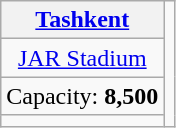<table class="wikitable" style="text-align:center">
<tr>
<th><a href='#'>Tashkent</a></th>
<td rowspan=4></td>
</tr>
<tr>
<td><a href='#'>JAR Stadium</a></td>
</tr>
<tr>
<td>Capacity: <strong>8,500</strong></td>
</tr>
<tr>
<td></td>
</tr>
</table>
